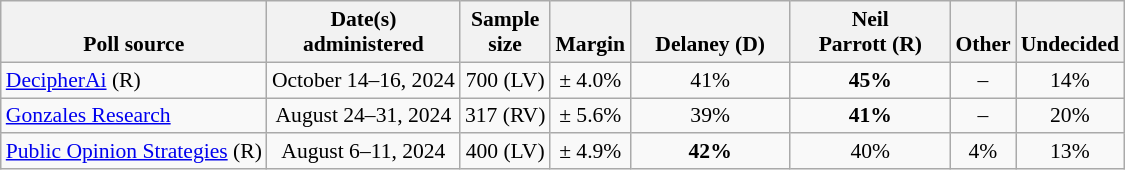<table class="wikitable" style="font-size:90%;text-align:center;">
<tr valign=bottom>
<th>Poll source</th>
<th>Date(s)<br>administered</th>
<th>Sample<br>size</th>
<th>Margin<br></th>
<th style="width:100px;"><br>Delaney (D)</th>
<th style="width:100px;">Neil<br>Parrott (R)</th>
<th>Other</th>
<th>Undecided</th>
</tr>
<tr>
<td style="text-align:left;"><a href='#'>DecipherAi</a> (R)</td>
<td>October 14–16, 2024</td>
<td>700 (LV)</td>
<td>± 4.0%</td>
<td>41%</td>
<td><strong>45%</strong></td>
<td>–</td>
<td>14%</td>
</tr>
<tr>
<td style="text-align:left;"><a href='#'>Gonzales Research</a></td>
<td>August 24–31, 2024</td>
<td>317 (RV)</td>
<td>± 5.6%</td>
<td>39%</td>
<td><strong>41%</strong></td>
<td>–</td>
<td>20%</td>
</tr>
<tr>
<td style="text-align:left;"><a href='#'>Public Opinion Strategies</a> (R)</td>
<td>August 6–11, 2024</td>
<td>400 (LV)</td>
<td>± 4.9%</td>
<td><strong>42%</strong></td>
<td>40%</td>
<td>4%</td>
<td>13%</td>
</tr>
</table>
